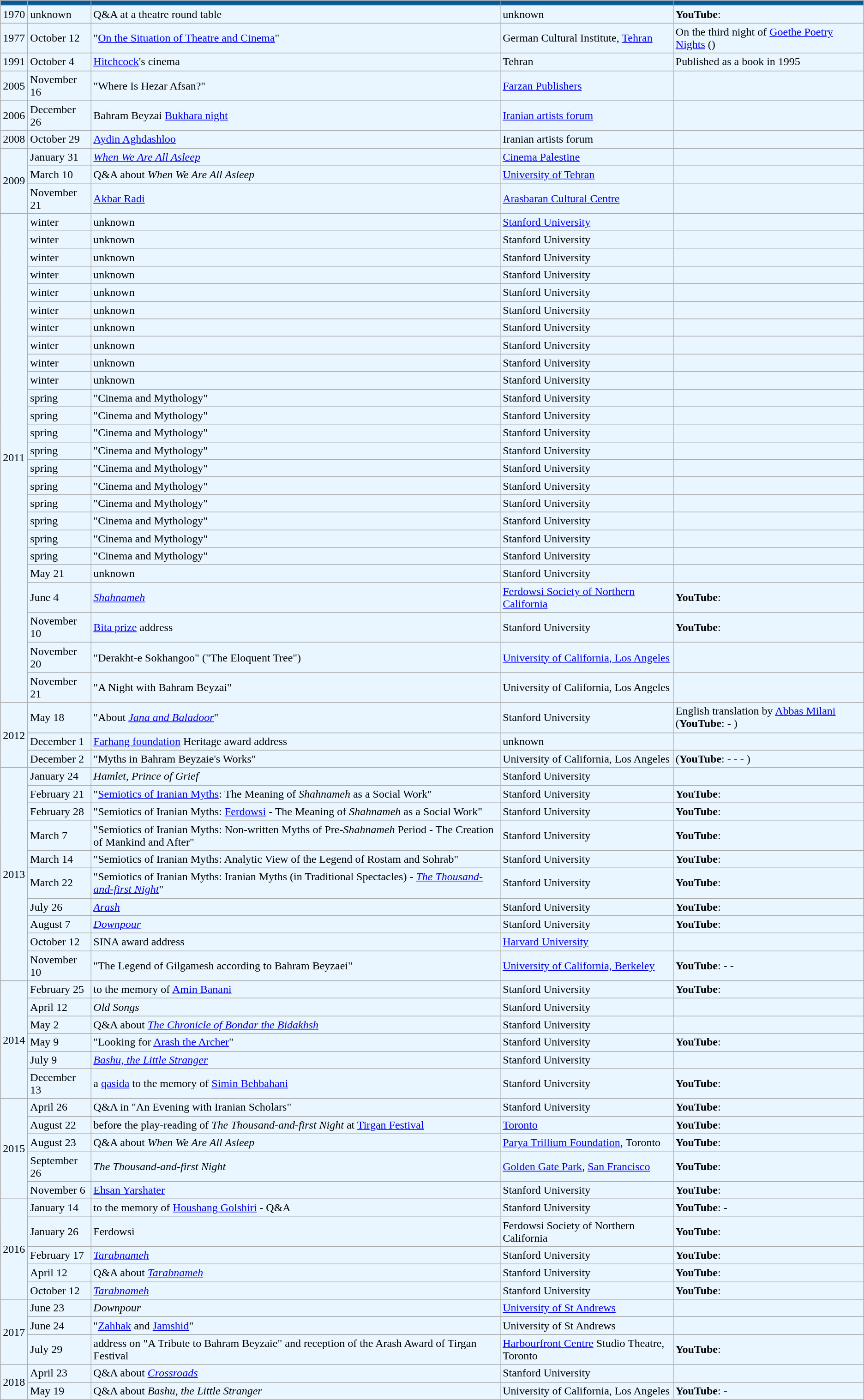<table class="wikitable" style="font-size:100%; background:#eaf6ff">
<tr>
<th style="background:#035999; color: white"></th>
<th style="background:#035999; color: white"></th>
<th style="background:#035999; color: white"></th>
<th style="background:#035999; color: white"></th>
<th style="background:#035999; color: white"></th>
</tr>
<tr>
<td rowspan="1">1970</td>
<td>unknown</td>
<td>Q&A at a theatre round table</td>
<td>unknown</td>
<td><strong>YouTube</strong>: </td>
</tr>
<tr>
<td rowspan="1">1977</td>
<td>October 12</td>
<td>"<a href='#'>On the Situation of Theatre and Cinema</a>"</td>
<td>German Cultural Institute, <a href='#'>Tehran</a></td>
<td>On the third night of <a href='#'>Goethe Poetry Nights</a> ()</td>
</tr>
<tr>
<td rowspan="1">1991</td>
<td>October 4</td>
<td><a href='#'>Hitchcock</a>'s cinema</td>
<td>Tehran</td>
<td>Published as a book in 1995</td>
</tr>
<tr>
<td rowspan="1">2005</td>
<td>November 16</td>
<td>"Where Is Hezar Afsan?"</td>
<td><a href='#'>Farzan Publishers</a></td>
<td></td>
</tr>
<tr>
<td rowspan="1">2006</td>
<td>December 26</td>
<td>Bahram Beyzai <a href='#'>Bukhara night</a></td>
<td><a href='#'>Iranian artists forum</a></td>
<td></td>
</tr>
<tr>
<td rowspan="1">2008</td>
<td>October 29</td>
<td><a href='#'>Aydin Aghdashloo</a></td>
<td>Iranian artists forum</td>
<td></td>
</tr>
<tr>
<td rowspan="3">2009</td>
<td>January 31</td>
<td><em><a href='#'>When We Are All Asleep</a></em></td>
<td><a href='#'>Cinema Palestine</a></td>
<td></td>
</tr>
<tr>
<td>March 10</td>
<td>Q&A about <em>When We Are All Asleep</em></td>
<td><a href='#'>University of Tehran</a></td>
<td></td>
</tr>
<tr>
<td>November 21</td>
<td><a href='#'>Akbar Radi</a></td>
<td><a href='#'>Arasbaran Cultural Centre</a></td>
<td></td>
</tr>
<tr>
<td rowspan="25">2011</td>
<td>winter</td>
<td>unknown</td>
<td><a href='#'>Stanford University</a></td>
<td></td>
</tr>
<tr>
<td>winter</td>
<td>unknown</td>
<td>Stanford University</td>
<td></td>
</tr>
<tr>
<td>winter</td>
<td>unknown</td>
<td>Stanford University</td>
<td></td>
</tr>
<tr>
<td>winter</td>
<td>unknown</td>
<td>Stanford University</td>
<td></td>
</tr>
<tr>
<td>winter</td>
<td>unknown</td>
<td>Stanford University</td>
<td></td>
</tr>
<tr>
<td>winter</td>
<td>unknown</td>
<td>Stanford University</td>
<td></td>
</tr>
<tr>
<td>winter</td>
<td>unknown</td>
<td>Stanford University</td>
<td></td>
</tr>
<tr>
<td>winter</td>
<td>unknown</td>
<td>Stanford University</td>
<td></td>
</tr>
<tr>
<td>winter</td>
<td>unknown</td>
<td>Stanford University</td>
<td></td>
</tr>
<tr>
<td>winter</td>
<td>unknown</td>
<td>Stanford University</td>
<td></td>
</tr>
<tr>
<td>spring</td>
<td>"Cinema and Mythology"</td>
<td>Stanford University</td>
<td></td>
</tr>
<tr>
<td>spring</td>
<td>"Cinema and Mythology"</td>
<td>Stanford University</td>
<td></td>
</tr>
<tr>
<td>spring</td>
<td>"Cinema and Mythology"</td>
<td>Stanford University</td>
<td></td>
</tr>
<tr>
<td>spring</td>
<td>"Cinema and Mythology"</td>
<td>Stanford University</td>
<td></td>
</tr>
<tr>
<td>spring</td>
<td>"Cinema and Mythology"</td>
<td>Stanford University</td>
<td></td>
</tr>
<tr>
<td>spring</td>
<td>"Cinema and Mythology"</td>
<td>Stanford University</td>
<td></td>
</tr>
<tr>
<td>spring</td>
<td>"Cinema and Mythology"</td>
<td>Stanford University</td>
<td></td>
</tr>
<tr>
<td>spring</td>
<td>"Cinema and Mythology"</td>
<td>Stanford University</td>
<td></td>
</tr>
<tr>
<td>spring</td>
<td>"Cinema and Mythology"</td>
<td>Stanford University</td>
<td></td>
</tr>
<tr>
<td>spring</td>
<td>"Cinema and Mythology"</td>
<td>Stanford University</td>
<td></td>
</tr>
<tr>
<td>May 21</td>
<td>unknown</td>
<td>Stanford University</td>
<td></td>
</tr>
<tr>
<td>June 4</td>
<td><em><a href='#'>Shahnameh</a></em></td>
<td><a href='#'>Ferdowsi Society of Northern California</a></td>
<td><strong>YouTube</strong>: </td>
</tr>
<tr>
<td>November 10</td>
<td><a href='#'>Bita prize</a> address</td>
<td>Stanford University</td>
<td><strong>YouTube</strong>: </td>
</tr>
<tr>
<td>November 20</td>
<td>"Derakht-e Sokhangoo" ("The Eloquent Tree")</td>
<td><a href='#'>University of California, Los Angeles</a></td>
<td></td>
</tr>
<tr>
<td>November 21</td>
<td>"A Night with Bahram Beyzai"</td>
<td>University of California, Los Angeles</td>
<td></td>
</tr>
<tr>
<td rowspan="3">2012</td>
<td>May 18</td>
<td>"About <em><a href='#'>Jana and Baladoor</a></em>"</td>
<td>Stanford University</td>
<td>English translation by <a href='#'>Abbas Milani</a> (<strong>YouTube</strong>:  - )</td>
</tr>
<tr>
<td>December 1</td>
<td><a href='#'>Farhang foundation</a> Heritage award address</td>
<td>unknown</td>
<td></td>
</tr>
<tr>
<td>December 2</td>
<td>"Myths in Bahram Beyzaie's Works"</td>
<td>University of California, Los Angeles</td>
<td> (<strong>YouTube</strong>:  -  -  - )</td>
</tr>
<tr>
<td rowspan="10">2013</td>
<td>January 24</td>
<td><em>Hamlet, Prince of Grief</em></td>
<td>Stanford University</td>
<td></td>
</tr>
<tr>
<td>February 21</td>
<td>"<a href='#'>Semiotics of Iranian Myths</a>: The Meaning of <em>Shahnameh</em> as a Social Work"</td>
<td>Stanford University</td>
<td><strong>YouTube</strong>: </td>
</tr>
<tr>
<td>February 28</td>
<td>"Semiotics of Iranian Myths: <a href='#'>Ferdowsi</a> - The Meaning of <em>Shahnameh</em> as a Social Work"</td>
<td>Stanford University</td>
<td><strong>YouTube</strong>: </td>
</tr>
<tr>
<td>March 7</td>
<td>"Semiotics of Iranian Myths: Non-written Myths of Pre-<em>Shahnameh</em> Period - The Creation of Mankind and After"</td>
<td>Stanford University</td>
<td><strong>YouTube</strong>: </td>
</tr>
<tr>
<td>March 14</td>
<td>"Semiotics of Iranian Myths: Analytic View of the Legend of Rostam and Sohrab"</td>
<td>Stanford University</td>
<td><strong>YouTube</strong>: </td>
</tr>
<tr>
<td>March 22</td>
<td>"Semiotics of Iranian Myths: Iranian Myths (in Traditional Spectacles) - <em><a href='#'>The Thousand-and-first Night</a></em>"</td>
<td>Stanford University</td>
<td><strong>YouTube</strong>: </td>
</tr>
<tr>
<td>July 26</td>
<td><em><a href='#'>Arash</a></em></td>
<td>Stanford University</td>
<td><strong>YouTube</strong>: </td>
</tr>
<tr>
<td>August 7</td>
<td><em><a href='#'>Downpour</a></em></td>
<td>Stanford University</td>
<td><strong>YouTube</strong>: </td>
</tr>
<tr>
<td>October 12</td>
<td>SINA award address</td>
<td><a href='#'>Harvard University</a></td>
<td></td>
</tr>
<tr>
<td>November 10</td>
<td>"The Legend of Gilgamesh according to Bahram Beyzaei"</td>
<td><a href='#'>University of California, Berkeley</a></td>
<td><strong>YouTube</strong>:  -  - </td>
</tr>
<tr>
<td rowspan="6">2014</td>
<td>February 25</td>
<td>to the memory of <a href='#'>Amin Banani</a></td>
<td>Stanford University</td>
<td><strong>YouTube</strong>: </td>
</tr>
<tr>
<td>April 12</td>
<td><em>Old Songs</em></td>
<td>Stanford University</td>
<td></td>
</tr>
<tr>
<td>May 2</td>
<td>Q&A about <em><a href='#'>The Chronicle of Bondar the Bidakhsh</a></em></td>
<td>Stanford University</td>
<td></td>
</tr>
<tr>
<td>May 9</td>
<td>"Looking for <a href='#'>Arash the Archer</a>"</td>
<td>Stanford University</td>
<td><strong>YouTube</strong>: </td>
</tr>
<tr>
<td>July 9</td>
<td><em><a href='#'>Bashu, the Little Stranger</a></em></td>
<td>Stanford University</td>
<td></td>
</tr>
<tr>
<td>December 13</td>
<td>a <a href='#'>qasida</a> to the memory of <a href='#'>Simin Behbahani</a></td>
<td>Stanford University</td>
<td><strong>YouTube</strong>: </td>
</tr>
<tr>
<td rowspan="5">2015</td>
<td>April 26</td>
<td>Q&A in "An Evening with Iranian Scholars"</td>
<td>Stanford University</td>
<td><strong>YouTube</strong>: </td>
</tr>
<tr>
<td>August 22</td>
<td>before the play-reading of <em>The Thousand-and-first Night</em> at <a href='#'>Tirgan Festival</a></td>
<td><a href='#'>Toronto</a></td>
<td><strong>YouTube</strong>: </td>
</tr>
<tr>
<td>August 23</td>
<td>Q&A about <em>When We Are All Asleep</em></td>
<td><a href='#'>Parya Trillium Foundation</a>, Toronto</td>
<td><strong>YouTube</strong>: </td>
</tr>
<tr>
<td>September 26</td>
<td><em>The Thousand-and-first Night</em></td>
<td><a href='#'>Golden Gate Park</a>, <a href='#'>San Francisco</a></td>
<td><strong>YouTube</strong>: </td>
</tr>
<tr>
<td>November 6</td>
<td><a href='#'>Ehsan Yarshater</a></td>
<td>Stanford University</td>
<td><strong>YouTube</strong>: </td>
</tr>
<tr>
<td rowspan="5">2016</td>
<td>January 14</td>
<td>to the memory of <a href='#'>Houshang Golshiri</a> - Q&A</td>
<td>Stanford University</td>
<td><strong>YouTube</strong>:  - </td>
</tr>
<tr>
<td>January 26</td>
<td>Ferdowsi</td>
<td>Ferdowsi Society of Northern California</td>
<td><strong>YouTube</strong>: </td>
</tr>
<tr>
<td>February 17</td>
<td><em><a href='#'>Tarabnameh</a></em></td>
<td>Stanford University</td>
<td><strong>YouTube</strong>: </td>
</tr>
<tr>
<td>April 12</td>
<td>Q&A about <em><a href='#'>Tarabnameh</a></em></td>
<td>Stanford University</td>
<td><strong>YouTube</strong>: </td>
</tr>
<tr>
<td>October 12</td>
<td><em><a href='#'>Tarabnameh</a></em></td>
<td>Stanford University</td>
<td><strong>YouTube</strong>: </td>
</tr>
<tr>
<td rowspan="3">2017</td>
<td>June 23</td>
<td><em>Downpour</em></td>
<td><a href='#'>University of St Andrews</a></td>
<td></td>
</tr>
<tr>
<td>June 24</td>
<td>"<a href='#'>Zahhak</a> and <a href='#'>Jamshid</a>"</td>
<td>University of St Andrews</td>
<td></td>
</tr>
<tr>
<td>July 29</td>
<td>address on "A Tribute to Bahram Beyzaie" and reception of the Arash Award of Tirgan Festival</td>
<td><a href='#'>Harbourfront Centre</a> Studio Theatre, Toronto</td>
<td><strong>YouTube</strong>: </td>
</tr>
<tr>
<td rowspan="2">2018</td>
<td>April 23</td>
<td>Q&A about <em><a href='#'>Crossroads</a></em></td>
<td>Stanford University</td>
<td></td>
</tr>
<tr>
<td>May 19</td>
<td>Q&A about <em>Bashu, the Little Stranger</em></td>
<td>University of California, Los Angeles</td>
<td><strong>YouTube</strong>:  - </td>
</tr>
</table>
